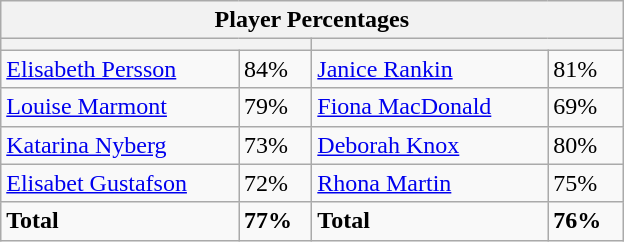<table class="wikitable">
<tr>
<th colspan=4 width=400>Player Percentages</th>
</tr>
<tr>
<th colspan=2 width=200></th>
<th colspan=2 width=200></th>
</tr>
<tr>
<td><a href='#'>Elisabeth Persson</a></td>
<td>84%</td>
<td><a href='#'>Janice Rankin</a></td>
<td>81%</td>
</tr>
<tr>
<td><a href='#'>Louise Marmont</a></td>
<td>79%</td>
<td><a href='#'>Fiona MacDonald</a></td>
<td>69%</td>
</tr>
<tr>
<td><a href='#'>Katarina Nyberg</a></td>
<td>73%</td>
<td><a href='#'>Deborah Knox</a></td>
<td>80%</td>
</tr>
<tr>
<td><a href='#'>Elisabet Gustafson</a></td>
<td>72%</td>
<td><a href='#'>Rhona Martin</a></td>
<td>75%</td>
</tr>
<tr>
<td><strong>Total</strong></td>
<td><strong>77%</strong></td>
<td><strong>Total</strong></td>
<td><strong>76%</strong></td>
</tr>
</table>
